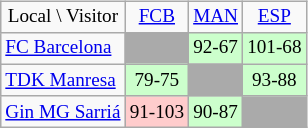<table class="wikitable" style="text-align:center; font-size:80%; display:inline-table;">
<tr>
<td>Local \ Visitor</td>
<td><a href='#'>FCB</a></td>
<td><a href='#'>MAN</a></td>
<td><a href='#'>ESP</a></td>
</tr>
<tr>
<td align=left><a href='#'>FC Barcelona</a></td>
<td style="background:#AAAAAA"></td>
<td style="background:#CFC">92-67</td>
<td style="background:#CFC">101-68</td>
</tr>
<tr>
<td align=left><a href='#'>TDK Manresa</a></td>
<td style="background:#CFC">79-75</td>
<td style="background:#AAAAAA"></td>
<td style="background:#CFC">93-88</td>
</tr>
<tr>
<td align=left><a href='#'>Gin MG Sarriá</a></td>
<td style="background:#FCC">91-103</td>
<td style="background:#CFC">90-87</td>
<td style="background:#AAAAAA"></td>
</tr>
</table>
